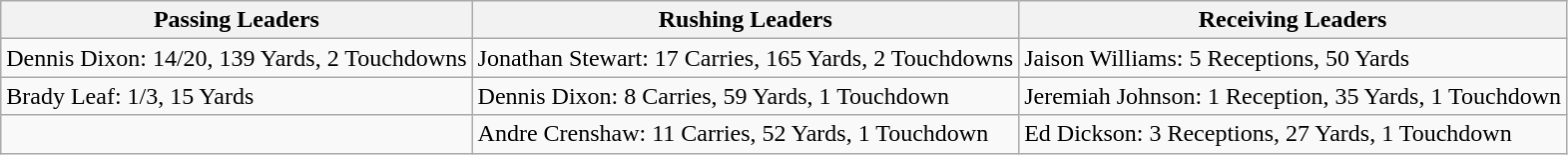<table class="wikitable">
<tr>
<th>Passing Leaders</th>
<th>Rushing Leaders</th>
<th>Receiving Leaders</th>
</tr>
<tr>
<td>Dennis Dixon: 14/20, 139 Yards, 2 Touchdowns</td>
<td>Jonathan Stewart: 17 Carries, 165 Yards, 2 Touchdowns</td>
<td>Jaison Williams: 5 Receptions, 50 Yards</td>
</tr>
<tr>
<td>Brady Leaf: 1/3, 15 Yards</td>
<td>Dennis Dixon: 8 Carries, 59 Yards, 1 Touchdown</td>
<td>Jeremiah Johnson: 1 Reception, 35 Yards, 1 Touchdown</td>
</tr>
<tr>
<td></td>
<td>Andre Crenshaw: 11 Carries, 52 Yards, 1 Touchdown</td>
<td>Ed Dickson: 3 Receptions, 27 Yards, 1 Touchdown</td>
</tr>
</table>
